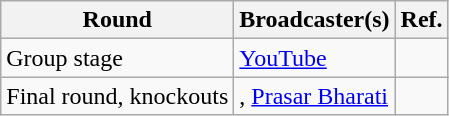<table class="wikitable sortable">
<tr>
<th>Round</th>
<th>Broadcaster(s)</th>
<th>Ref.</th>
</tr>
<tr>
<td rowspan="2">Group stage</td>
<td><a href='#'>YouTube</a></td>
<td></td>
</tr>
<tr>
<td rowspan="2">, <a href='#'>Prasar Bharati</a></td>
<td rowspan="2"></td>
</tr>
<tr>
<td>Final round, knockouts</td>
</tr>
</table>
